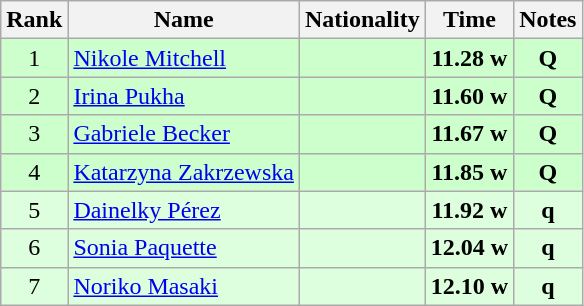<table class="wikitable sortable" style="text-align:center">
<tr>
<th>Rank</th>
<th>Name</th>
<th>Nationality</th>
<th>Time</th>
<th>Notes</th>
</tr>
<tr bgcolor=ccffcc>
<td>1</td>
<td align=left><a href='#'>Nikole Mitchell</a></td>
<td align=left></td>
<td><strong>11.28</strong> <strong>w</strong></td>
<td><strong>Q</strong></td>
</tr>
<tr bgcolor=ccffcc>
<td>2</td>
<td align=left><a href='#'>Irina Pukha</a></td>
<td align=left></td>
<td><strong>11.60</strong> <strong>w</strong></td>
<td><strong>Q</strong></td>
</tr>
<tr bgcolor=ccffcc>
<td>3</td>
<td align=left><a href='#'>Gabriele Becker</a></td>
<td align=left></td>
<td><strong>11.67</strong> <strong>w</strong></td>
<td><strong>Q</strong></td>
</tr>
<tr bgcolor=ccffcc>
<td>4</td>
<td align=left><a href='#'>Katarzyna Zakrzewska</a></td>
<td align=left></td>
<td><strong>11.85</strong> <strong>w</strong></td>
<td><strong>Q</strong></td>
</tr>
<tr bgcolor=ddffdd>
<td>5</td>
<td align=left><a href='#'>Dainelky Pérez</a></td>
<td align=left></td>
<td><strong>11.92</strong> <strong>w</strong></td>
<td><strong>q</strong></td>
</tr>
<tr bgcolor=ddffdd>
<td>6</td>
<td align=left><a href='#'>Sonia Paquette</a></td>
<td align=left></td>
<td><strong>12.04</strong> <strong>w</strong></td>
<td><strong>q</strong></td>
</tr>
<tr bgcolor=ddffdd>
<td>7</td>
<td align=left><a href='#'>Noriko Masaki</a></td>
<td align=left></td>
<td><strong>12.10</strong> <strong>w</strong></td>
<td><strong>q</strong></td>
</tr>
</table>
